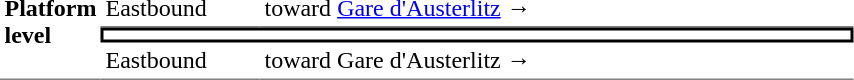<table border=0 cellspacing=0 cellpadding=3>
<tr>
<td style="border-bottom:solid 1px gray;" width=50 rowspan=10 valign=top><strong>Platform level</strong></td>
<td style="border-bottom:solid 1px gray;" width=100>Eastbound</td>
<td style="border-bottom:solid 1px gray;" width=390>   toward <a href='#'>Gare d'Austerlitz</a>  →</td>
</tr>
<tr>
<td style="border-top:solid 2px black;border-right:solid 2px black;border-left:solid 2px black;border-bottom:solid 2px black;text-align:center;" colspan=2></td>
</tr>
<tr>
<td style="border-bottom:solid 1px gray;" width=100>Eastbound</td>
<td style="border-bottom:solid 1px gray;" width=390>   toward Gare d'Austerlitz  →</td>
</tr>
</table>
